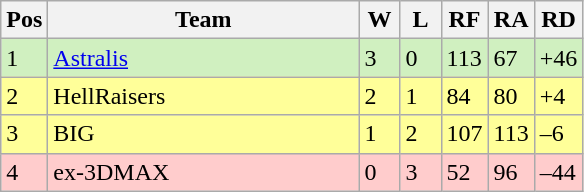<table class="wikitable style="text-align: center">
<tr>
<th width="20">Pos</th>
<th width="200">Team</th>
<th width="20">W</th>
<th width="20">L</th>
<th width="20">RF</th>
<th width="20">RA</th>
<th width="20">RD</th>
</tr>
<tr style="background: #D0F0C0;">
<td>1</td>
<td><a href='#'>Astralis</a></td>
<td>3</td>
<td>0</td>
<td>113</td>
<td>67</td>
<td>+46</td>
</tr>
<tr style="background: #FFFF99;">
<td>2</td>
<td>HellRaisers</td>
<td>2</td>
<td>1</td>
<td>84</td>
<td>80</td>
<td>+4</td>
</tr>
<tr style="background: #FFFF99;">
<td>3</td>
<td>BIG</td>
<td>1</td>
<td>2</td>
<td>107</td>
<td>113</td>
<td>–6</td>
</tr>
<tr style="background: #FFCCCC;">
<td>4</td>
<td>ex-3DMAX</td>
<td>0</td>
<td>3</td>
<td>52</td>
<td>96</td>
<td>–44</td>
</tr>
</table>
